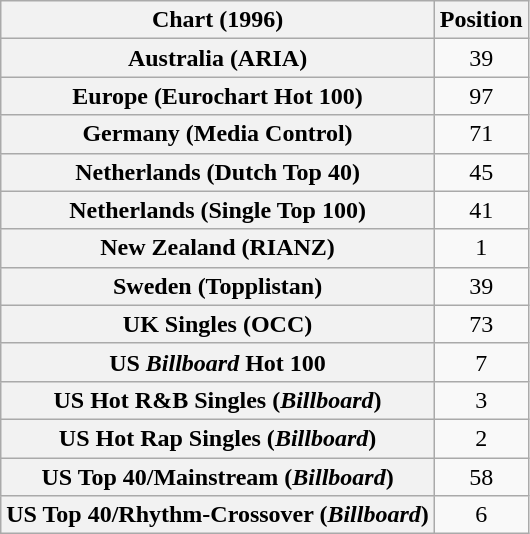<table class="wikitable sortable plainrowheaders" style="text-align:center">
<tr>
<th>Chart (1996)</th>
<th>Position</th>
</tr>
<tr>
<th scope="row">Australia (ARIA)</th>
<td>39</td>
</tr>
<tr>
<th scope="row">Europe (Eurochart Hot 100)</th>
<td>97</td>
</tr>
<tr>
<th scope="row">Germany (Media Control)</th>
<td>71</td>
</tr>
<tr>
<th scope="row">Netherlands (Dutch Top 40)</th>
<td>45</td>
</tr>
<tr>
<th scope="row">Netherlands (Single Top 100)</th>
<td>41</td>
</tr>
<tr>
<th scope="row">New Zealand (RIANZ)</th>
<td>1</td>
</tr>
<tr>
<th scope="row">Sweden (Topplistan)</th>
<td>39</td>
</tr>
<tr>
<th scope="row">UK Singles (OCC)</th>
<td>73</td>
</tr>
<tr>
<th scope="row">US <em>Billboard</em> Hot 100</th>
<td>7</td>
</tr>
<tr>
<th scope="row">US Hot R&B Singles (<em>Billboard</em>)</th>
<td>3</td>
</tr>
<tr>
<th scope="row">US Hot Rap Singles (<em>Billboard</em>)</th>
<td>2</td>
</tr>
<tr>
<th scope="row">US Top 40/Mainstream (<em>Billboard</em>)</th>
<td>58</td>
</tr>
<tr>
<th scope="row">US Top 40/Rhythm-Crossover (<em>Billboard</em>)</th>
<td>6</td>
</tr>
</table>
